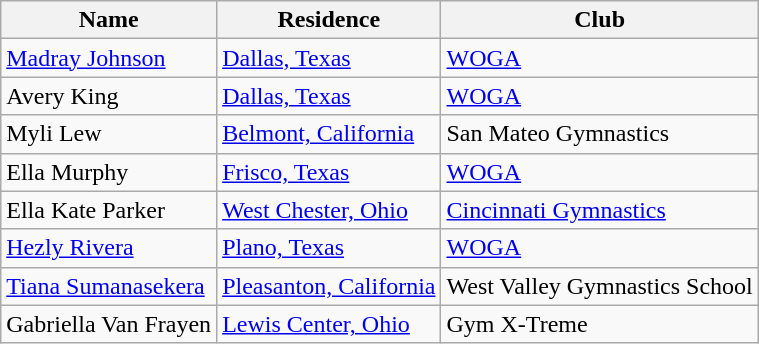<table class="wikitable sortable">
<tr>
<th>Name</th>
<th>Residence</th>
<th>Club</th>
</tr>
<tr>
<td><a href='#'>Madray Johnson</a></td>
<td><a href='#'>Dallas, Texas</a></td>
<td><a href='#'>WOGA</a></td>
</tr>
<tr>
<td>Avery King</td>
<td><a href='#'>Dallas, Texas</a></td>
<td><a href='#'>WOGA</a></td>
</tr>
<tr>
<td>Myli Lew</td>
<td><a href='#'>Belmont, California</a></td>
<td>San Mateo Gymnastics</td>
</tr>
<tr>
<td>Ella Murphy</td>
<td><a href='#'>Frisco, Texas</a></td>
<td><a href='#'>WOGA</a></td>
</tr>
<tr>
<td>Ella Kate Parker</td>
<td><a href='#'>West Chester, Ohio</a></td>
<td><a href='#'>Cincinnati Gymnastics</a></td>
</tr>
<tr>
<td><a href='#'>Hezly Rivera</a></td>
<td><a href='#'>Plano, Texas</a></td>
<td><a href='#'>WOGA</a></td>
</tr>
<tr>
<td><a href='#'>Tiana Sumanasekera</a></td>
<td><a href='#'>Pleasanton, California</a></td>
<td>West Valley Gymnastics School</td>
</tr>
<tr>
<td>Gabriella Van Frayen</td>
<td><a href='#'>Lewis Center, Ohio</a></td>
<td>Gym X-Treme</td>
</tr>
</table>
